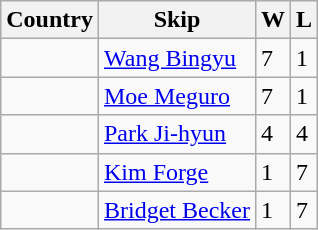<table class="wikitable">
<tr>
<th>Country</th>
<th>Skip</th>
<th>W</th>
<th>L</th>
</tr>
<tr>
<td></td>
<td><a href='#'>Wang Bingyu</a></td>
<td>7</td>
<td>1</td>
</tr>
<tr>
<td></td>
<td><a href='#'>Moe Meguro</a></td>
<td>7</td>
<td>1</td>
</tr>
<tr>
<td></td>
<td><a href='#'>Park Ji-hyun</a></td>
<td>4</td>
<td>4</td>
</tr>
<tr>
<td></td>
<td><a href='#'>Kim Forge</a></td>
<td>1</td>
<td>7</td>
</tr>
<tr>
<td></td>
<td><a href='#'>Bridget Becker</a></td>
<td>1</td>
<td>7</td>
</tr>
</table>
